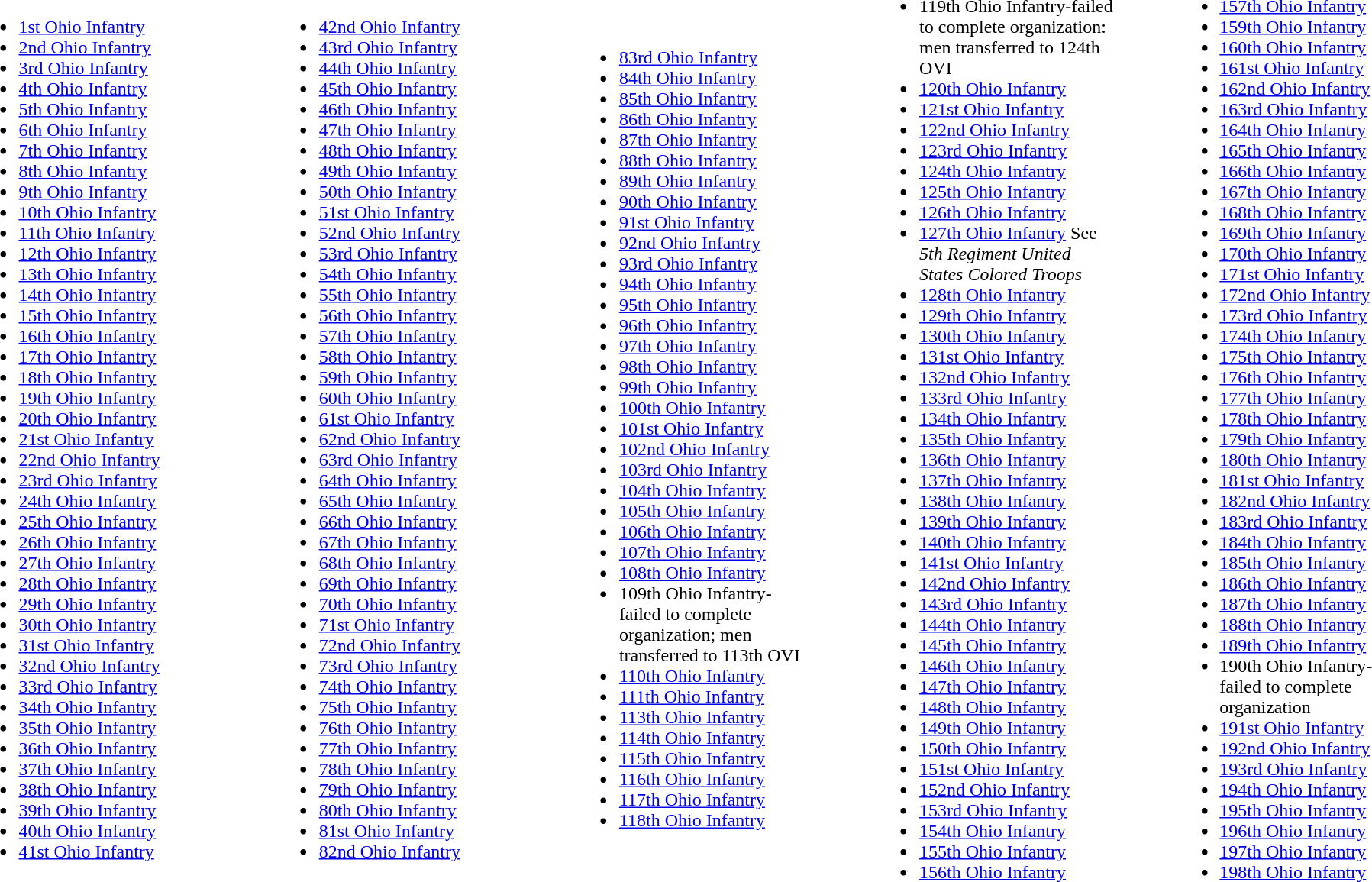<table width="100%" |>
<tr>
<td width="17%"><br><ul><li><a href='#'>1st Ohio Infantry</a></li><li><a href='#'>2nd Ohio Infantry</a></li><li><a href='#'>3rd Ohio Infantry</a></li><li><a href='#'>4th Ohio Infantry</a></li><li><a href='#'>5th Ohio Infantry</a></li><li><a href='#'>6th Ohio Infantry</a></li><li><a href='#'>7th Ohio Infantry</a></li><li><a href='#'>8th Ohio Infantry</a></li><li><a href='#'>9th Ohio Infantry</a></li><li><a href='#'>10th Ohio Infantry</a></li><li><a href='#'>11th Ohio Infantry</a></li><li><a href='#'>12th Ohio Infantry</a></li><li><a href='#'>13th Ohio Infantry</a></li><li><a href='#'>14th Ohio Infantry</a></li><li><a href='#'>15th Ohio Infantry</a></li><li><a href='#'>16th Ohio Infantry</a></li><li><a href='#'>17th Ohio Infantry</a></li><li><a href='#'>18th Ohio Infantry</a></li><li><a href='#'>19th Ohio Infantry</a></li><li><a href='#'>20th Ohio Infantry</a></li><li><a href='#'>21st Ohio Infantry</a></li><li><a href='#'>22nd Ohio Infantry</a></li><li><a href='#'>23rd Ohio Infantry</a></li><li><a href='#'>24th Ohio Infantry</a></li><li><a href='#'>25th Ohio Infantry</a></li><li><a href='#'>26th Ohio Infantry</a></li><li><a href='#'>27th Ohio Infantry</a></li><li><a href='#'>28th Ohio Infantry</a></li><li><a href='#'>29th Ohio Infantry</a></li><li><a href='#'>30th Ohio Infantry</a></li><li><a href='#'>31st Ohio Infantry</a></li><li><a href='#'>32nd Ohio Infantry</a></li><li><a href='#'>33rd Ohio Infantry</a></li><li><a href='#'>34th Ohio Infantry</a></li><li><a href='#'>35th Ohio Infantry</a></li><li><a href='#'>36th Ohio Infantry</a></li><li><a href='#'>37th Ohio Infantry</a></li><li><a href='#'>38th Ohio Infantry</a></li><li><a href='#'>39th Ohio Infantry</a></li><li><a href='#'>40th Ohio Infantry</a></li><li><a href='#'>41st Ohio Infantry</a></li></ul></td>
<td></td>
<td width="17%"><br><ul><li><a href='#'>42nd Ohio Infantry</a></li><li><a href='#'>43rd Ohio Infantry</a></li><li><a href='#'>44th Ohio Infantry</a></li><li><a href='#'>45th Ohio Infantry</a></li><li><a href='#'>46th Ohio Infantry</a></li><li><a href='#'>47th Ohio Infantry</a></li><li><a href='#'>48th Ohio Infantry</a></li><li><a href='#'>49th Ohio Infantry</a></li><li><a href='#'>50th Ohio Infantry</a></li><li><a href='#'>51st Ohio Infantry</a></li><li><a href='#'>52nd Ohio Infantry</a></li><li><a href='#'>53rd Ohio Infantry</a></li><li><a href='#'>54th Ohio Infantry</a></li><li><a href='#'>55th Ohio Infantry</a></li><li><a href='#'>56th Ohio Infantry</a></li><li><a href='#'>57th Ohio Infantry</a></li><li><a href='#'>58th Ohio Infantry</a></li><li><a href='#'>59th Ohio Infantry</a></li><li><a href='#'>60th Ohio Infantry</a></li><li><a href='#'>61st Ohio Infantry</a></li><li><a href='#'>62nd Ohio Infantry</a></li><li><a href='#'>63rd Ohio Infantry</a></li><li><a href='#'>64th Ohio Infantry</a></li><li><a href='#'>65th Ohio Infantry</a></li><li><a href='#'>66th Ohio Infantry</a></li><li><a href='#'>67th Ohio Infantry</a></li><li><a href='#'>68th Ohio Infantry</a></li><li><a href='#'>69th Ohio Infantry</a></li><li><a href='#'>70th Ohio Infantry</a></li><li><a href='#'>71st Ohio Infantry</a></li><li><a href='#'>72nd Ohio Infantry</a></li><li><a href='#'>73rd Ohio Infantry</a> </li><li><a href='#'>74th Ohio Infantry</a></li><li><a href='#'>75th Ohio Infantry</a></li><li><a href='#'>76th Ohio Infantry</a></li><li><a href='#'>77th Ohio Infantry</a></li><li><a href='#'>78th Ohio Infantry</a></li><li><a href='#'>79th Ohio Infantry</a></li><li><a href='#'>80th Ohio Infantry</a></li><li><a href='#'>81st Ohio Infantry</a></li><li><a href='#'>82nd Ohio Infantry</a></li></ul></td>
<td></td>
<td width="17%"><br><ul><li><a href='#'>83rd Ohio Infantry</a></li><li><a href='#'>84th Ohio Infantry</a></li><li><a href='#'>85th Ohio Infantry</a></li><li><a href='#'>86th Ohio Infantry</a></li><li><a href='#'>87th Ohio Infantry</a></li><li><a href='#'>88th Ohio Infantry</a></li><li><a href='#'>89th Ohio Infantry</a></li><li><a href='#'>90th Ohio Infantry</a></li><li><a href='#'>91st Ohio Infantry</a></li><li><a href='#'>92nd Ohio Infantry</a></li><li><a href='#'>93rd Ohio Infantry</a></li><li><a href='#'>94th Ohio Infantry</a></li><li><a href='#'>95th Ohio Infantry</a></li><li><a href='#'>96th Ohio Infantry</a></li><li><a href='#'>97th Ohio Infantry</a></li><li><a href='#'>98th Ohio Infantry</a></li><li><a href='#'>99th Ohio Infantry</a></li><li><a href='#'>100th Ohio Infantry</a></li><li><a href='#'>101st Ohio Infantry</a></li><li><a href='#'>102nd Ohio Infantry</a></li><li><a href='#'>103rd Ohio Infantry</a></li><li><a href='#'>104th Ohio Infantry</a></li><li><a href='#'>105th Ohio Infantry</a></li><li><a href='#'>106th Ohio Infantry</a></li><li><a href='#'>107th Ohio Infantry</a></li><li><a href='#'>108th Ohio Infantry</a></li><li>109th Ohio Infantry-failed to complete organization; men transferred to 113th OVI</li><li><a href='#'>110th Ohio Infantry</a></li><li><a href='#'>111th Ohio Infantry</a></li><li><a href='#'>113th Ohio Infantry</a></li><li><a href='#'>114th Ohio Infantry</a></li><li><a href='#'>115th Ohio Infantry</a></li><li><a href='#'>116th Ohio Infantry</a></li><li><a href='#'>117th Ohio Infantry</a></li><li><a href='#'>118th Ohio Infantry</a></li></ul></td>
<td></td>
<td width="17%"><br><ul><li>119th Ohio Infantry-failed to complete organization: men transferred to 124th OVI</li><li><a href='#'>120th Ohio Infantry</a></li><li><a href='#'>121st Ohio Infantry</a></li><li><a href='#'>122nd Ohio Infantry</a></li><li><a href='#'>123rd Ohio Infantry</a></li><li><a href='#'>124th Ohio Infantry</a></li><li><a href='#'>125th Ohio Infantry</a></li><li><a href='#'>126th Ohio Infantry</a></li><li><a href='#'>127th Ohio Infantry</a> See <em>5th Regiment United States Colored Troops</em></li><li><a href='#'>128th Ohio Infantry</a></li><li><a href='#'>129th Ohio Infantry</a></li><li><a href='#'>130th Ohio Infantry</a></li><li><a href='#'>131st Ohio Infantry</a></li><li><a href='#'>132nd Ohio Infantry</a></li><li><a href='#'>133rd Ohio Infantry</a></li><li><a href='#'>134th Ohio Infantry</a></li><li><a href='#'>135th Ohio Infantry</a></li><li><a href='#'>136th Ohio Infantry</a></li><li><a href='#'>137th Ohio Infantry</a></li><li><a href='#'>138th Ohio Infantry</a></li><li><a href='#'>139th Ohio Infantry</a></li><li><a href='#'>140th Ohio Infantry</a></li><li><a href='#'>141st Ohio Infantry</a></li><li><a href='#'>142nd Ohio Infantry</a></li><li><a href='#'>143rd Ohio Infantry</a></li><li><a href='#'>144th Ohio Infantry</a></li><li><a href='#'>145th Ohio Infantry</a></li><li><a href='#'>146th Ohio Infantry</a></li><li><a href='#'>147th Ohio Infantry</a></li><li><a href='#'>148th Ohio Infantry</a></li><li><a href='#'>149th Ohio Infantry</a></li><li><a href='#'>150th Ohio Infantry</a></li><li><a href='#'>151st Ohio Infantry</a></li><li><a href='#'>152nd Ohio Infantry</a></li><li><a href='#'>153rd Ohio Infantry</a></li><li><a href='#'>154th Ohio Infantry</a></li><li><a href='#'>155th Ohio Infantry</a></li><li><a href='#'>156th Ohio Infantry</a></li></ul></td>
<td></td>
<td width="17%"><br><ul><li><a href='#'>157th Ohio Infantry</a></li><li><a href='#'>159th Ohio Infantry</a></li><li><a href='#'>160th Ohio Infantry</a></li><li><a href='#'>161st Ohio Infantry</a></li><li><a href='#'>162nd Ohio Infantry</a></li><li><a href='#'>163rd Ohio Infantry</a></li><li><a href='#'>164th Ohio Infantry</a></li><li><a href='#'>165th Ohio Infantry</a></li><li><a href='#'>166th Ohio Infantry</a></li><li><a href='#'>167th Ohio Infantry</a></li><li><a href='#'>168th Ohio Infantry</a></li><li><a href='#'>169th Ohio Infantry</a></li><li><a href='#'>170th Ohio Infantry</a></li><li><a href='#'>171st Ohio Infantry</a></li><li><a href='#'>172nd Ohio Infantry</a></li><li><a href='#'>173rd Ohio Infantry</a></li><li><a href='#'>174th Ohio Infantry</a></li><li><a href='#'>175th Ohio Infantry</a></li><li><a href='#'>176th Ohio Infantry</a></li><li><a href='#'>177th Ohio Infantry</a></li><li><a href='#'>178th Ohio Infantry</a></li><li><a href='#'>179th Ohio Infantry</a></li><li><a href='#'>180th Ohio Infantry</a></li><li><a href='#'>181st Ohio Infantry</a></li><li><a href='#'>182nd Ohio Infantry</a></li><li><a href='#'>183rd Ohio Infantry</a></li><li><a href='#'>184th Ohio Infantry</a></li><li><a href='#'>185th Ohio Infantry</a></li><li><a href='#'>186th Ohio Infantry</a></li><li><a href='#'>187th Ohio Infantry</a></li><li><a href='#'>188th Ohio Infantry</a></li><li><a href='#'>189th Ohio Infantry</a></li><li>190th Ohio Infantry-failed to complete organization</li><li><a href='#'>191st Ohio Infantry</a></li><li><a href='#'>192nd Ohio Infantry</a></li><li><a href='#'>193rd Ohio Infantry</a></li><li><a href='#'>194th Ohio Infantry</a></li><li><a href='#'>195th Ohio Infantry</a></li><li><a href='#'>196th Ohio Infantry</a></li><li><a href='#'>197th Ohio Infantry</a></li><li><a href='#'>198th Ohio Infantry</a></li></ul></td>
</tr>
</table>
